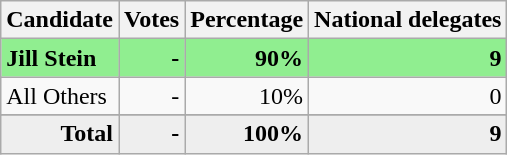<table class="wikitable" style="text-align:right;">
<tr>
<th>Candidate</th>
<th>Votes</th>
<th>Percentage</th>
<th>National delegates</th>
</tr>
<tr style="background:lightgreen;">
<td style="text-align:left;"><strong>Jill Stein</strong></td>
<td><strong>-</strong></td>
<td><strong>90%</strong></td>
<td><strong>9</strong></td>
</tr>
<tr>
<td style="text-align:left;">All Others</td>
<td>-</td>
<td>10%</td>
<td>0</td>
</tr>
<tr>
</tr>
<tr style="background:#eee;">
<td style="margin-right:0.50px"><strong>Total</strong></td>
<td style="margin-right:0.50px"><strong>-</strong></td>
<td style="margin-right:0.50px"><strong>100%</strong></td>
<td style="margin-right:0.50px"><strong>9</strong></td>
</tr>
</table>
